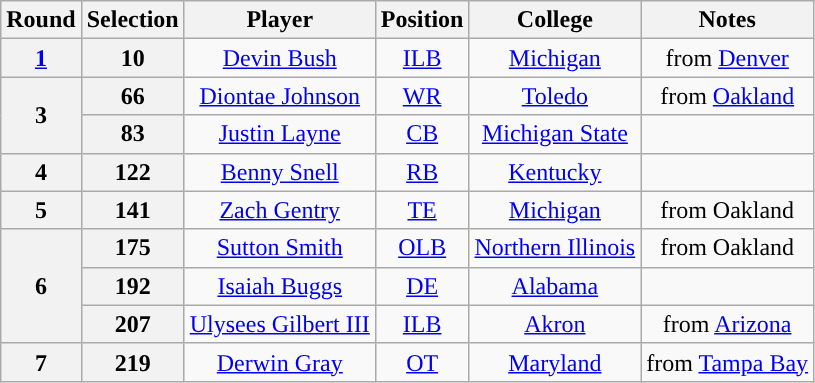<table class="wikitable" style="text-align:center">
<tr>
<th>Round</th>
<th>Selection</th>
<th>Player</th>
<th>Position</th>
<th>College</th>
<th>Notes</th>
</tr>
<tr>
<th><a href='#'>1</a></th>
<th>10</th>
<td><a href='#'>Devin Bush</a></td>
<td><a href='#'>ILB</a></td>
<td><a href='#'>Michigan</a></td>
<td>from <a href='#'>Denver</a></td>
</tr>
<tr>
<th rowspan="2">3</th>
<th>66</th>
<td><a href='#'>Diontae Johnson</a></td>
<td><a href='#'>WR</a></td>
<td><a href='#'>Toledo</a></td>
<td>from <a href='#'>Oakland</a></td>
</tr>
<tr>
<th>83</th>
<td><a href='#'>Justin Layne</a></td>
<td><a href='#'>CB</a></td>
<td><a href='#'>Michigan State</a></td>
<td></td>
</tr>
<tr>
<th>4</th>
<th>122</th>
<td><a href='#'>Benny Snell</a></td>
<td><a href='#'>RB</a></td>
<td><a href='#'>Kentucky</a></td>
<td></td>
</tr>
<tr>
<th>5</th>
<th>141</th>
<td><a href='#'>Zach Gentry</a></td>
<td><a href='#'>TE</a></td>
<td><a href='#'>Michigan</a></td>
<td>from Oakland</td>
</tr>
<tr>
<th rowspan="3">6</th>
<th>175</th>
<td><a href='#'>Sutton Smith</a></td>
<td><a href='#'>OLB</a></td>
<td><a href='#'>Northern Illinois</a></td>
<td>from Oakland</td>
</tr>
<tr>
<th>192</th>
<td><a href='#'>Isaiah Buggs</a></td>
<td><a href='#'>DE</a></td>
<td><a href='#'>Alabama</a></td>
<td></td>
</tr>
<tr>
<th>207</th>
<td><a href='#'>Ulysees Gilbert III</a></td>
<td><a href='#'>ILB</a></td>
<td><a href='#'>Akron</a></td>
<td>from <a href='#'>Arizona</a></td>
</tr>
<tr>
<th>7</th>
<th>219</th>
<td><a href='#'>Derwin Gray</a></td>
<td><a href='#'>OT</a></td>
<td><a href='#'>Maryland</a></td>
<td>from <a href='#'>Tampa Bay</a></td>
</tr>
</table>
